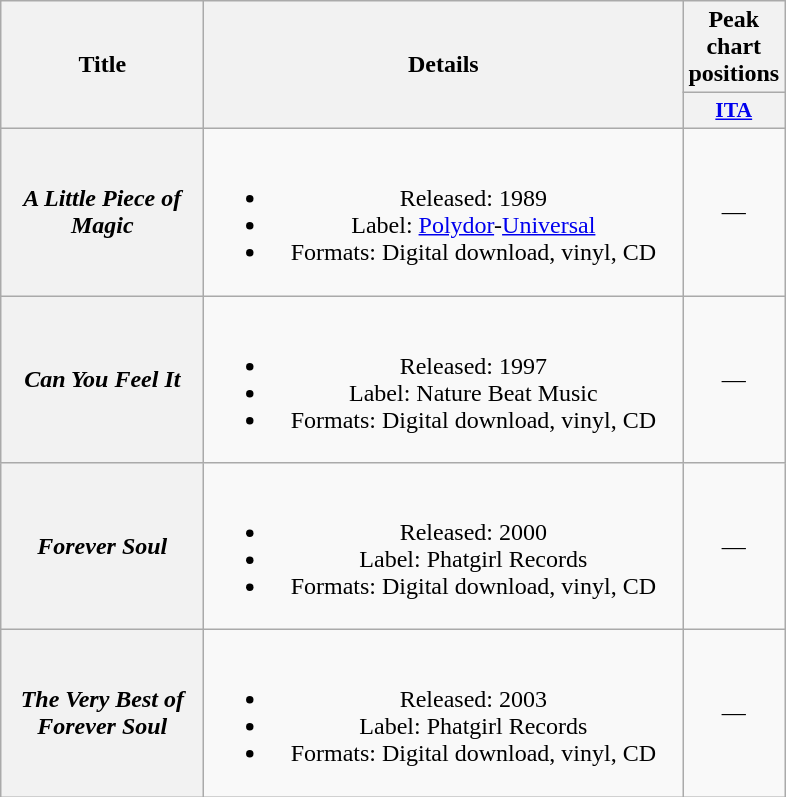<table class="wikitable plainrowheaders" style="text-align:center;">
<tr>
<th scope="col" rowspan="2" style="width:8em;">Title</th>
<th scope="col" rowspan="2" style="width:19.5em;">Details</th>
<th scope="col" colspan="1">Peak chart positions</th>
</tr>
<tr>
<th style="width:2.5em; font-size:90%"><a href='#'>ITA</a><br></th>
</tr>
<tr>
<th scope="row"><em>A Little Piece of Magic</em></th>
<td><br><ul><li>Released: 1989</li><li>Label: <a href='#'>Polydor</a>-<a href='#'>Universal</a></li><li>Formats: Digital download, vinyl, CD</li></ul></td>
<td>—</td>
</tr>
<tr>
<th scope="row"><em>Can You Feel It</em></th>
<td><br><ul><li>Released: 1997</li><li>Label: Nature Beat Music</li><li>Formats: Digital download, vinyl, CD</li></ul></td>
<td>—</td>
</tr>
<tr>
<th scope="row"><em>Forever Soul</em></th>
<td><br><ul><li>Released: 2000</li><li>Label: Phatgirl Records</li><li>Formats: Digital download, vinyl, CD</li></ul></td>
<td>—</td>
</tr>
<tr>
<th scope="row"><em>The Very Best of Forever Soul </em></th>
<td><br><ul><li>Released: 2003</li><li>Label: Phatgirl Records</li><li>Formats: Digital download, vinyl, CD</li></ul></td>
<td>—</td>
</tr>
</table>
